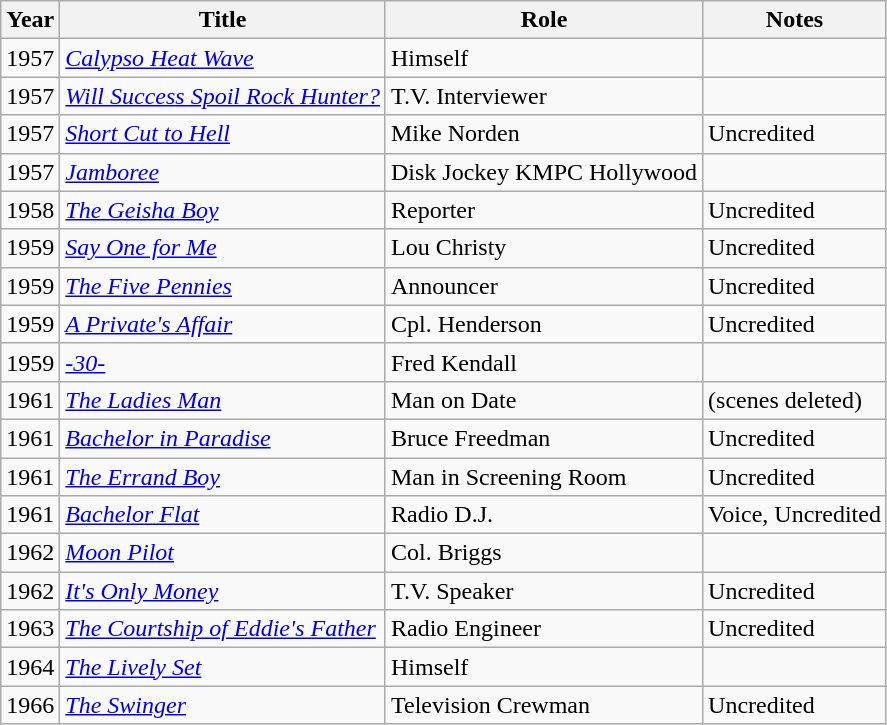<table class="wikitable">
<tr>
<th>Year</th>
<th>Title</th>
<th>Role</th>
<th>Notes</th>
</tr>
<tr>
<td>1957</td>
<td><em><a href='#'>Calypso Heat Wave</a></em></td>
<td>Himself</td>
<td></td>
</tr>
<tr>
<td>1957</td>
<td><em><a href='#'>Will Success Spoil Rock Hunter?</a></em></td>
<td>T.V. Interviewer</td>
<td></td>
</tr>
<tr>
<td>1957</td>
<td><em><a href='#'>Short Cut to Hell</a></em></td>
<td>Mike Norden</td>
<td>Uncredited</td>
</tr>
<tr>
<td>1957</td>
<td><em><a href='#'>Jamboree</a></em></td>
<td>Disk Jockey KMPC Hollywood</td>
<td></td>
</tr>
<tr>
<td>1958</td>
<td><em><a href='#'>The Geisha Boy</a></em></td>
<td>Reporter</td>
<td>Uncredited</td>
</tr>
<tr>
<td>1959</td>
<td><em><a href='#'>Say One for Me</a></em></td>
<td>Lou Christy</td>
<td>Uncredited</td>
</tr>
<tr>
<td>1959</td>
<td><em><a href='#'>The Five Pennies</a></em></td>
<td>Announcer</td>
<td>Uncredited</td>
</tr>
<tr>
<td>1959</td>
<td><em><a href='#'>A Private's Affair</a></em></td>
<td>Cpl. Henderson</td>
<td>Uncredited</td>
</tr>
<tr>
<td>1959</td>
<td><em><a href='#'>-30-</a></em></td>
<td>Fred Kendall</td>
<td></td>
</tr>
<tr>
<td>1961</td>
<td><em><a href='#'>The Ladies Man</a></em></td>
<td>Man on Date</td>
<td>(scenes deleted)</td>
</tr>
<tr>
<td>1961</td>
<td><em><a href='#'>Bachelor in Paradise</a></em></td>
<td>Bruce Freedman</td>
<td>Uncredited</td>
</tr>
<tr>
<td>1961</td>
<td><em><a href='#'>The Errand Boy</a></em></td>
<td>Man in Screening Room</td>
<td>Uncredited</td>
</tr>
<tr>
<td>1961</td>
<td><em><a href='#'>Bachelor Flat</a></em></td>
<td>Radio D.J.</td>
<td>Voice, Uncredited</td>
</tr>
<tr>
<td>1962</td>
<td><em><a href='#'>Moon Pilot</a></em></td>
<td>Col. Briggs</td>
<td></td>
</tr>
<tr>
<td>1962</td>
<td><em><a href='#'>It's Only Money</a></em></td>
<td>T.V. Speaker</td>
<td>Uncredited</td>
</tr>
<tr>
<td>1963</td>
<td><em><a href='#'>The Courtship of Eddie's Father</a></em></td>
<td>Radio Engineer</td>
<td>Uncredited</td>
</tr>
<tr>
<td>1964</td>
<td><em><a href='#'>The Lively Set</a></em></td>
<td>Himself</td>
<td></td>
</tr>
<tr>
<td>1966</td>
<td><em><a href='#'>The Swinger</a></em></td>
<td>Television Crewman</td>
<td>Uncredited</td>
</tr>
</table>
